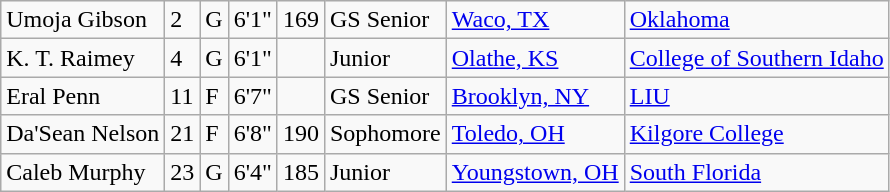<table class="wikitable sortable" border="1">
<tr>
<td>Umoja Gibson</td>
<td>2</td>
<td>G</td>
<td>6'1"</td>
<td>169</td>
<td>GS Senior</td>
<td><a href='#'>Waco, TX</a></td>
<td><a href='#'>Oklahoma</a></td>
</tr>
<tr>
<td>K. T. Raimey</td>
<td>4</td>
<td>G</td>
<td>6'1"</td>
<td></td>
<td>Junior</td>
<td><a href='#'>Olathe, KS</a></td>
<td><a href='#'>College of Southern Idaho</a></td>
</tr>
<tr>
<td>Eral Penn</td>
<td>11</td>
<td>F</td>
<td>6'7"</td>
<td></td>
<td>GS Senior</td>
<td><a href='#'>Brooklyn, NY</a></td>
<td><a href='#'>LIU</a></td>
</tr>
<tr>
<td>Da'Sean Nelson</td>
<td>21</td>
<td>F</td>
<td>6'8"</td>
<td>190</td>
<td>Sophomore</td>
<td><a href='#'>Toledo, OH</a></td>
<td><a href='#'>Kilgore College</a></td>
</tr>
<tr>
<td>Caleb Murphy</td>
<td>23</td>
<td>G</td>
<td>6'4"</td>
<td>185</td>
<td>Junior</td>
<td><a href='#'>Youngstown, OH</a></td>
<td><a href='#'>South Florida</a></td>
</tr>
</table>
